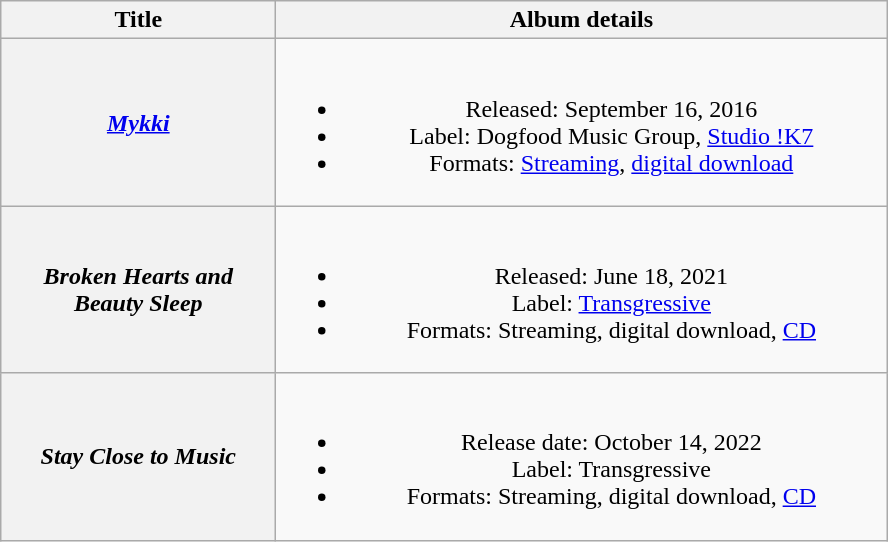<table class="wikitable plainrowheaders" style="text-align:center;">
<tr>
<th scope="col" rowspan="1" style="width:11em;">Title</th>
<th scope="col" rowspan="1" style="width:25em;">Album details</th>
</tr>
<tr>
<th scope="row"><em><a href='#'>Mykki</a></em></th>
<td><br><ul><li>Released: September 16, 2016</li><li>Label: Dogfood Music Group, <a href='#'>Studio !K7</a></li><li>Formats: <a href='#'>Streaming</a>, <a href='#'>digital download</a></li></ul></td>
</tr>
<tr>
<th scope="row"><em>Broken Hearts and Beauty Sleep</em></th>
<td><br><ul><li>Released: June 18, 2021</li><li>Label: <a href='#'>Transgressive</a></li><li>Formats: Streaming, digital download, <a href='#'>CD</a></li></ul></td>
</tr>
<tr>
<th scope="row"><em>Stay Close to Music</em></th>
<td><br><ul><li>Release date: October 14, 2022</li><li>Label: Transgressive</li><li>Formats: Streaming, digital download, <a href='#'>CD</a></li></ul></td>
</tr>
</table>
